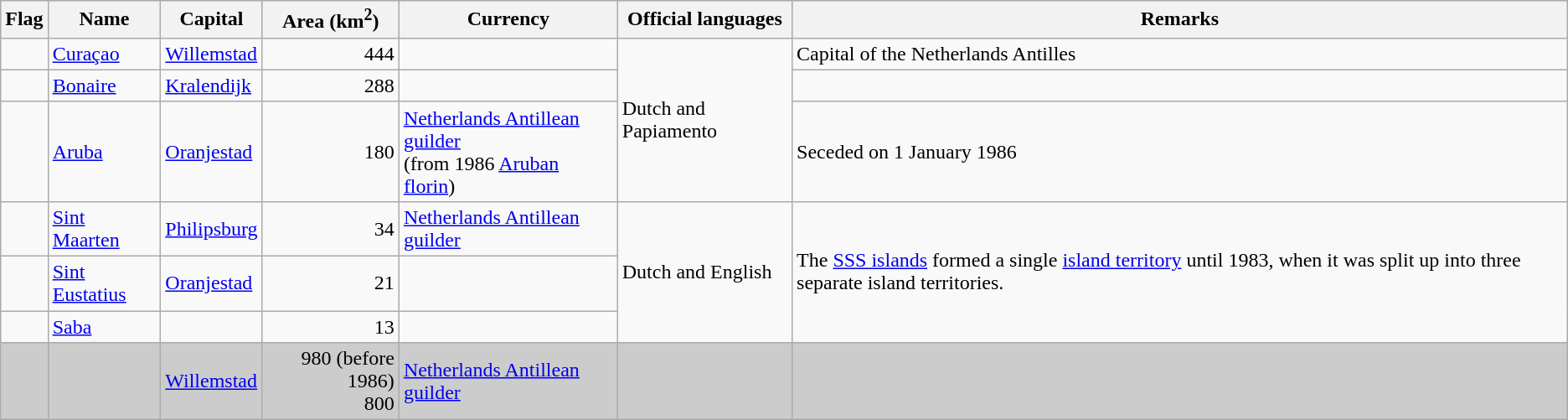<table class="wikitable">
<tr style="background:#ddd;">
<th>Flag</th>
<th>Name</th>
<th>Capital</th>
<th>Area (km<sup>2</sup>)</th>
<th>Currency</th>
<th>Official languages</th>
<th>Remarks</th>
</tr>
<tr>
<td></td>
<td><a href='#'>Curaçao</a></td>
<td><a href='#'>Willemstad</a></td>
<td style="text-align:right;">444</td>
<td></td>
<td rowspan="3">Dutch and Papiamento</td>
<td>Capital of the Netherlands Antilles</td>
</tr>
<tr>
<td></td>
<td><a href='#'>Bonaire</a></td>
<td><a href='#'>Kralendijk</a></td>
<td style="text-align:right;">288</td>
<td></td>
<td></td>
</tr>
<tr>
<td></td>
<td><a href='#'>Aruba</a></td>
<td><a href='#'>Oranjestad</a></td>
<td style="text-align:right;">180</td>
<td><a href='#'>Netherlands Antillean guilder</a><br>(from 1986 <a href='#'>Aruban florin</a>)</td>
<td>Seceded on 1 January 1986</td>
</tr>
<tr>
<td></td>
<td><a href='#'>Sint Maarten</a></td>
<td><a href='#'>Philipsburg</a></td>
<td style="text-align:right;">34</td>
<td><a href='#'>Netherlands Antillean guilder</a></td>
<td rowspan="3">Dutch and English</td>
<td rowspan="3">The <a href='#'>SSS islands</a> formed a single <a href='#'>island territory</a> until 1983, when it was split up into three separate island territories.</td>
</tr>
<tr>
<td></td>
<td><a href='#'>Sint Eustatius</a></td>
<td><a href='#'>Oranjestad</a></td>
<td style="text-align:right;">21</td>
<td></td>
</tr>
<tr>
<td></td>
<td><a href='#'>Saba</a></td>
<td></td>
<td style="text-align:right;">13</td>
<td></td>
</tr>
<tr class="sortbottom" style="background:#ccc;">
<td></td>
<td></td>
<td><a href='#'>Willemstad</a></td>
<td style="text-align:right;">980 (before 1986)<br>800</td>
<td><a href='#'>Netherlands Antillean guilder</a></td>
<td></td>
<td style="text-align:right;"></td>
</tr>
</table>
